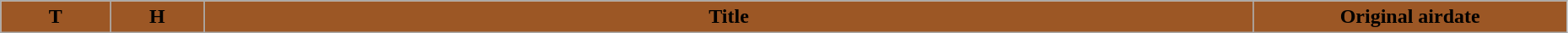<table class="wikitable" width="98%">
<tr>
<th style="background-color: #9C5725" width="7%">T</th>
<th style="background-color: #9C5725" width="6%">H</th>
<th style="background-color: #9C5725">Title</th>
<th style="background-color: #9C5725" width="20%">Original airdate<br>




</th>
</tr>
</table>
